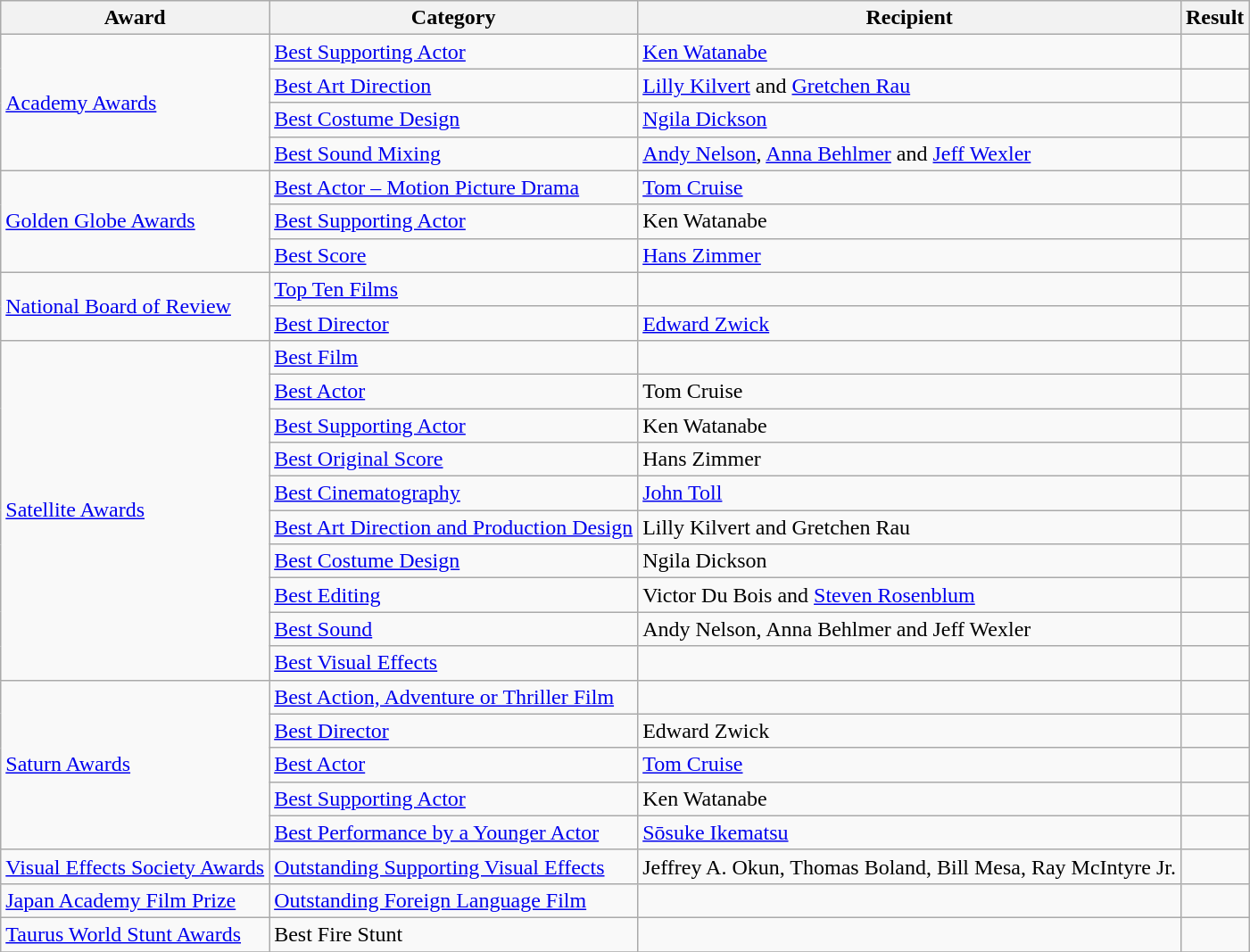<table class="wikitable">
<tr>
<th>Award</th>
<th>Category</th>
<th>Recipient</th>
<th>Result</th>
</tr>
<tr>
<td rowspan=4><a href='#'>Academy Awards</a></td>
<td><a href='#'>Best Supporting Actor</a></td>
<td><a href='#'>Ken Watanabe</a></td>
<td></td>
</tr>
<tr>
<td><a href='#'>Best Art Direction</a></td>
<td><a href='#'>Lilly Kilvert</a> and <a href='#'>Gretchen Rau</a></td>
<td></td>
</tr>
<tr>
<td><a href='#'>Best Costume Design</a></td>
<td><a href='#'>Ngila Dickson</a></td>
<td></td>
</tr>
<tr>
<td><a href='#'>Best Sound Mixing</a></td>
<td><a href='#'>Andy Nelson</a>, <a href='#'>Anna Behlmer</a> and <a href='#'>Jeff Wexler</a></td>
<td></td>
</tr>
<tr>
<td rowspan=3><a href='#'>Golden Globe Awards</a></td>
<td><a href='#'>Best Actor – Motion Picture Drama</a></td>
<td><a href='#'>Tom Cruise</a></td>
<td></td>
</tr>
<tr>
<td><a href='#'>Best Supporting Actor</a></td>
<td>Ken Watanabe</td>
<td></td>
</tr>
<tr>
<td><a href='#'>Best Score</a></td>
<td><a href='#'>Hans Zimmer</a></td>
<td></td>
</tr>
<tr>
<td rowspan=2><a href='#'>National Board of Review</a></td>
<td><a href='#'>Top Ten Films</a></td>
<td></td>
<td></td>
</tr>
<tr>
<td><a href='#'>Best Director</a></td>
<td><a href='#'>Edward Zwick</a></td>
<td></td>
</tr>
<tr>
<td rowspan=10><a href='#'>Satellite Awards</a></td>
<td><a href='#'>Best Film</a></td>
<td></td>
<td></td>
</tr>
<tr>
<td><a href='#'>Best Actor</a></td>
<td>Tom Cruise</td>
<td></td>
</tr>
<tr>
<td><a href='#'>Best Supporting Actor</a></td>
<td>Ken Watanabe</td>
<td></td>
</tr>
<tr>
<td><a href='#'>Best Original Score</a></td>
<td>Hans Zimmer</td>
<td></td>
</tr>
<tr>
<td><a href='#'>Best Cinematography</a></td>
<td><a href='#'>John Toll</a></td>
<td></td>
</tr>
<tr>
<td><a href='#'>Best Art Direction and Production Design</a></td>
<td>Lilly Kilvert and Gretchen Rau</td>
<td></td>
</tr>
<tr>
<td><a href='#'>Best Costume Design</a></td>
<td>Ngila Dickson</td>
<td></td>
</tr>
<tr>
<td><a href='#'>Best Editing</a></td>
<td>Victor Du Bois and <a href='#'>Steven Rosenblum</a></td>
<td></td>
</tr>
<tr>
<td><a href='#'>Best Sound</a></td>
<td>Andy Nelson, Anna Behlmer and Jeff Wexler</td>
<td></td>
</tr>
<tr>
<td><a href='#'>Best Visual Effects</a></td>
<td></td>
<td></td>
</tr>
<tr>
<td rowspan=5><a href='#'>Saturn Awards</a></td>
<td><a href='#'>Best Action, Adventure or Thriller Film</a></td>
<td></td>
<td></td>
</tr>
<tr>
<td><a href='#'>Best Director</a></td>
<td>Edward Zwick</td>
<td></td>
</tr>
<tr>
<td><a href='#'>Best Actor</a></td>
<td><a href='#'>Tom Cruise</a></td>
<td></td>
</tr>
<tr>
<td><a href='#'>Best Supporting Actor</a></td>
<td>Ken Watanabe</td>
<td></td>
</tr>
<tr>
<td><a href='#'>Best Performance by a Younger Actor</a></td>
<td><a href='#'>Sōsuke Ikematsu</a></td>
<td></td>
</tr>
<tr>
<td><a href='#'>Visual Effects Society Awards</a></td>
<td><a href='#'>Outstanding Supporting Visual Effects</a></td>
<td>Jeffrey A. Okun, Thomas Boland, Bill Mesa, Ray McIntyre Jr.</td>
<td></td>
</tr>
<tr>
<td><a href='#'>Japan Academy Film Prize</a></td>
<td><a href='#'>Outstanding Foreign Language Film</a></td>
<td></td>
<td></td>
</tr>
<tr>
<td><a href='#'>Taurus World Stunt Awards</a></td>
<td>Best Fire Stunt</td>
<td></td>
<td></td>
</tr>
<tr>
</tr>
</table>
